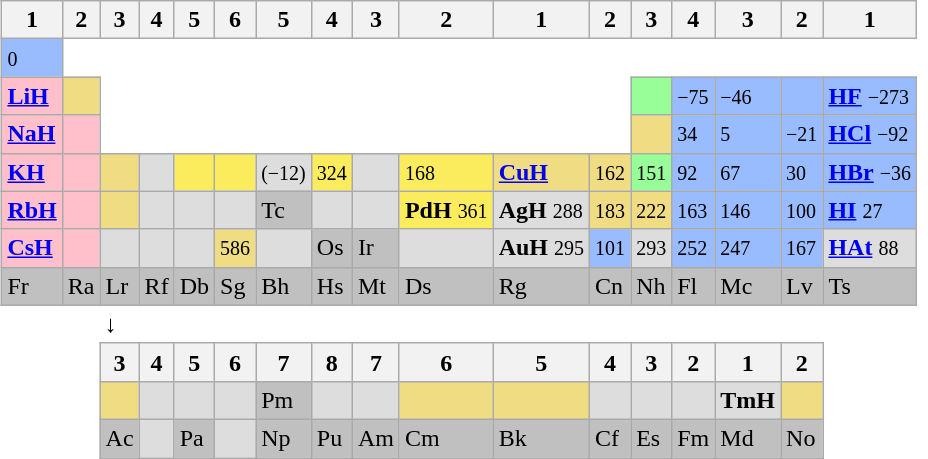<table class = "wikitable" style = "margin-left:auto; margin-right:auto; margin-bottom:0; margin-top:0; text-align:top; background-color:white; border:0px">
<tr>
<th>1</th>
<th>2</th>
<th>3</th>
<th>4</th>
<th>5</th>
<th>6</th>
<th>5</th>
<th>4</th>
<th>3</th>
<th>2</th>
<th>1</th>
<th>2</th>
<th>3</th>
<th>4</th>
<th>3</th>
<th>2</th>
<th>1</th>
<td colspan = 1 style = "border:none" rowspan = 8></td>
</tr>
<tr>
<td style = "background:#99bbff"><strong></strong>  <small>0</small></td>
</tr>
<tr>
<td style = "background:pink"><a href='#'><strong>LiH</strong></a>  </td>
<td style = "background:#F0DC82"><a href='#'><strong></strong></a>  </td>
<td colspan = 10 style = "border:none" rowspan = 2></td>
<td style = "background:#98FF98"><a href='#'><strong></strong></a>  </td>
<td style = "background:#99bbff"><a href='#'><strong></strong></a>  <small>−75</small></td>
<td style = "background:#99bbff"><a href='#'><strong></strong></a>  <small>−46</small></td>
<td style = "background:#99bbff"><a href='#'><strong></strong></a>  </td>
<td style = "background:#99bbff"><a href='#'><strong>HF</strong></a>  <small>−273</small></td>
</tr>
<tr>
<td style = "background:pink"><a href='#'><strong>NaH</strong></a>  </td>
<td style = "background:pink"><a href='#'><strong></strong></a>  </td>
<td style = "background:#F0DC82"><a href='#'><strong></strong></a>  </td>
<td style = "background:#99bbff"><a href='#'><strong></strong></a>  <small>34</small></td>
<td style = "background:#99bbff"><a href='#'><strong></strong></a>  <small>5</small></td>
<td style = "background:#99bbff"><a href='#'><strong></strong></a>  <small>−21</small></td>
<td style = "background:#99bbff"><a href='#'><strong>HCl</strong></a>  <small>−92</small></td>
</tr>
<tr>
<td style = "background:pink"><a href='#'><strong>KH</strong></a>  </td>
<td style = "background:pink"><a href='#'><strong></strong></a>  </td>
<td style = "background:#F0DC82"><a href='#'><strong></strong></a></td>
<td style = "background:#ddd"><a href='#'><strong></strong></a></td>
<td style = "background:#FBEC5D"><strong></strong></td>
<td style = "background:#FBEC5D"><a href='#'><strong></strong></a></td>
<td style = "background:#ddd"><strong></strong> <small>(−12)</small></td>
<td style = "background:#FBEC5D"><a href='#'><strong></strong></a>  <small>324</small></td>
<td style = "background:#ddd"><strong></strong></td>
<td style = "background:#FBEC5D"><strong></strong>  <small>168</small></td>
<td style = "background:#F0DC82"><a href='#'><strong>CuH</strong></a>  </td>
<td style = "background:#F0DC82"><a href='#'><strong></strong></a>  <small>162</small></td>
<td style = "background:#98FF98"><a href='#'><strong></strong></a>  <small>151</small></td>
<td style = "background:#99bbff"><a href='#'><strong></strong></a>  <small>92</small></td>
<td style = "background:#99bbff"><a href='#'><strong></strong></a>  <small>67</small></td>
<td style = "background:#99bbff"><a href='#'><strong></strong></a>  <small>30</small></td>
<td style = "background:#99bbff"><a href='#'><strong>HBr</strong></a>  <small>−36</small></td>
</tr>
<tr>
<td style = "background:pink"><a href='#'><strong>RbH</strong></a>  </td>
<td style = "background:pink"><strong></strong>  </td>
<td style = "background:#F0DC82"><strong></strong></td>
<td style = "background:#ddd"><strong></strong></td>
<td style = "background:#ddd"></td>
<td style = "background:#ddd"><strong></strong></td>
<td style = "background:silver">Tc</td>
<td style = "background:#ddd"><strong></strong></td>
<td style = "background:#ddd"></td>
<td style = "background:#FBEC5D"><strong>PdH</strong>  <small>361</small></td>
<td style = "background:#ddd"><strong>AgH</strong>  <small>288</small></td>
<td style = "background:#F0DC82"><a href='#'><strong></strong></a>  <small>183</small></td>
<td style = "background:#F0DC82"><a href='#'><strong></strong></a>  <small>222</small></td>
<td style = "background:#99bbff"><a href='#'><strong></strong></a>  <small>163</small></td>
<td style = "background:#99bbff"><a href='#'><strong></strong></a>  <small>146</small></td>
<td style = "background:#99bbff"><a href='#'><strong></strong></a>  <small>100</small></td>
<td style = "background:#99bbff"><a href='#'><strong>HI</strong></a>  <small>27</small></td>
</tr>
<tr>
<td style = "background:pink"><a href='#'><strong>CsH</strong></a>  </td>
<td style = "background:pink"><strong></strong>  </td>
<td style = "background:#ddd"><strong></strong></td>
<td style = "background:#ddd"><strong></strong></td>
<td style = "background:#ddd"></td>
<td style = "background:#F0DC82"><strong></strong>  <small>586</small></td>
<td style = "background:#ddd"></td>
<td style = "background:silver">Os</td>
<td style = "background:silver">Ir</td>
<td style = "background:#ddd"><strong></strong></td>
<td style = "background:#ddd"><strong>AuH</strong>  <small>295</small></td>
<td style = "background:#99bbff"><a href='#'><strong></strong></a>  <small>101</small></td>
<td style = "background:#ddd"><a href='#'><strong></strong></a>  <small>293</small></td>
<td style = "background:#99bbff"><a href='#'><strong></strong></a>  <small>252</small></td>
<td style = "background:#99bbff"><a href='#'><strong></strong></a>  <small>247</small></td>
<td style = "background:#99bbff"><a href='#'><strong></strong></a>  <small>167</small></td>
<td style = "background:#ddd"><a href='#'><strong>HAt</strong></a>  <small>88</small></td>
</tr>
<tr>
<td style = "background:silver">Fr</td>
<td style = "background:silver">Ra</td>
<td style = "background:silver">Lr</td>
<td style = "background:silver">Rf</td>
<td style = "background:silver">Db</td>
<td style = "background:silver">Sg</td>
<td style = "background:silver">Bh</td>
<td style = "background:silver">Hs</td>
<td style = "background:silver">Mt</td>
<td style = "background:silver">Ds</td>
<td style = "background:silver">Rg</td>
<td style = "background:silver">Cn</td>
<td style = "background:silver">Nh</td>
<td style = "background:silver">Fl</td>
<td style = "background:silver">Mc</td>
<td style = "background:silver">Lv</td>
<td style = "background:silver">Ts</td>
</tr>
<tr>
<td colspan = 2 style = "border:none" rowspan = 4></td>
<td style = "border:none">↓</td>
</tr>
<tr>
<th>3</th>
<th>4</th>
<th>5</th>
<th>6</th>
<th>7</th>
<th>8</th>
<th>7</th>
<th>6</th>
<th>5</th>
<th>4</th>
<th>3</th>
<th>2</th>
<th>1</th>
<th>2</th>
</tr>
<tr>
<td style = "background:#F0DC82"><strong></strong></td>
<td style = "background:#ddd"><strong></strong></td>
<td style = "background:#ddd"></td>
<td style = "background:#ddd"></td>
<td style = "background:silver">Pm</td>
<td style = "background:#ddd"></td>
<td style = "background:#ddd"></td>
<td style = "background:#F0DC82"></td>
<td style = "background:#F0DC82"></td>
<td style = "background:#ddd"><strong></strong></td>
<td style = "background:#ddd"><strong></strong></td>
<td style = "background:#ddd"><strong></strong></td>
<td style = "background:#ddd"><strong>TmH</strong></td>
<td style = "background:#F0DC82"><strong></strong></td>
</tr>
<tr>
<td style = "background:silver">Ac</td>
<td style = "background:#ddd"><strong></strong></td>
<td style = "background:silver">Pa</td>
<td style = "background:#ddd"><a href='#'><strong></strong></a></td>
<td style = "background:silver">Np</td>
<td style = "background:silver">Pu</td>
<td style = "background:silver">Am</td>
<td style = "background:silver">Cm</td>
<td style = "background:silver">Bk</td>
<td style = "background:silver">Cf</td>
<td style = "background:silver">Es</td>
<td style = "background:silver">Fm</td>
<td style = "background:silver">Md</td>
<td style = "background:silver">No</td>
</tr>
</table>
